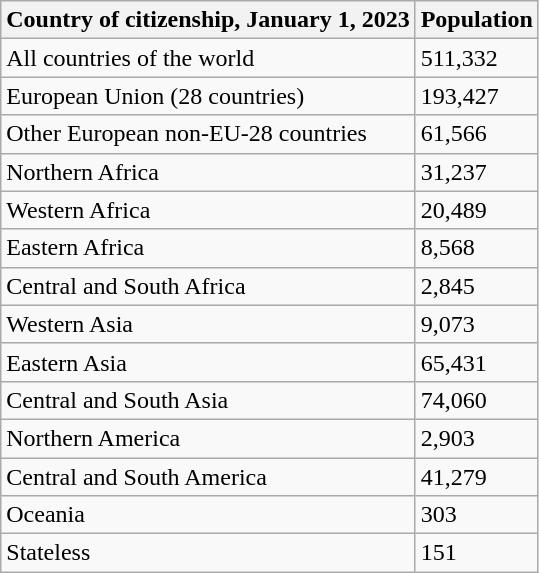<table class="wikitable">
<tr>
<th>Country of citizenship, January 1, 2023</th>
<th>Population</th>
</tr>
<tr>
<td>All countries of the world</td>
<td>511,332</td>
</tr>
<tr>
<td>European Union (28 countries)</td>
<td>193,427</td>
</tr>
<tr>
<td>Other European non-EU-28 countries</td>
<td>61,566</td>
</tr>
<tr>
<td>Northern Africa</td>
<td>31,237</td>
</tr>
<tr>
<td>Western Africa</td>
<td>20,489</td>
</tr>
<tr>
<td>Eastern Africa</td>
<td>8,568</td>
</tr>
<tr>
<td>Central and South Africa</td>
<td>2,845</td>
</tr>
<tr>
<td>Western Asia</td>
<td>9,073</td>
</tr>
<tr>
<td>Eastern Asia</td>
<td>65,431</td>
</tr>
<tr>
<td>Central and South Asia</td>
<td>74,060</td>
</tr>
<tr>
<td>Northern America</td>
<td>2,903</td>
</tr>
<tr>
<td>Central and South America</td>
<td>41,279</td>
</tr>
<tr>
<td>Oceania</td>
<td>303</td>
</tr>
<tr>
<td>Stateless</td>
<td>151</td>
</tr>
</table>
